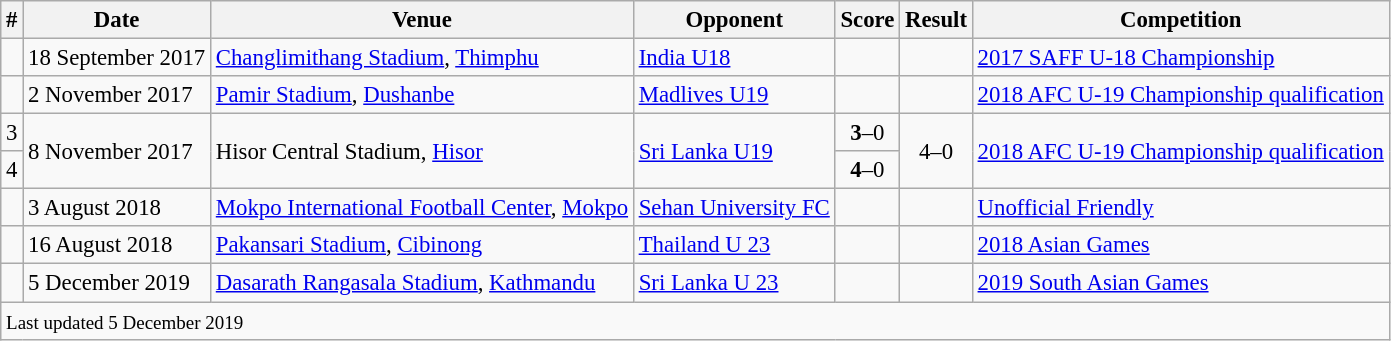<table class="wikitable" style="font-size:95%">
<tr>
<th>#</th>
<th>Date</th>
<th>Venue</th>
<th>Opponent</th>
<th>Score</th>
<th>Result</th>
<th>Competition</th>
</tr>
<tr>
<td></td>
<td>18 September 2017</td>
<td><a href='#'>Changlimithang Stadium</a>, <a href='#'>Thimphu</a></td>
<td> <a href='#'>India U18</a></td>
<td></td>
<td></td>
<td><a href='#'>2017 SAFF U-18 Championship</a></td>
</tr>
<tr>
<td></td>
<td>2 November 2017</td>
<td><a href='#'>Pamir Stadium</a>, <a href='#'>Dushanbe</a></td>
<td> <a href='#'>Madlives U19</a></td>
<td></td>
<td></td>
<td><a href='#'>2018 AFC U-19 Championship qualification</a></td>
</tr>
<tr>
<td>3</td>
<td rowspan=2>8 November 2017</td>
<td rowspan=2>Hisor Central Stadium, <a href='#'>Hisor</a></td>
<td rowspan=2> <a href='#'>Sri Lanka U19</a></td>
<td align=center><strong>3</strong>–0</td>
<td rowspan=2 align=center>4–0</td>
<td rowspan=2><a href='#'>2018 AFC U-19 Championship qualification</a></td>
</tr>
<tr>
<td>4</td>
<td align=center><strong>4</strong>–0</td>
</tr>
<tr>
<td></td>
<td>3 August 2018</td>
<td><a href='#'>Mokpo International Football Center</a>, <a href='#'>Mokpo</a></td>
<td> <a href='#'>Sehan University FC</a></td>
<td></td>
<td></td>
<td><a href='#'>Unofficial Friendly</a></td>
</tr>
<tr>
<td></td>
<td>16 August 2018</td>
<td><a href='#'>Pakansari Stadium</a>, <a href='#'>Cibinong</a></td>
<td> <a href='#'>Thailand U 23</a></td>
<td></td>
<td></td>
<td><a href='#'>2018 Asian Games</a></td>
</tr>
<tr>
<td></td>
<td>5 December 2019</td>
<td><a href='#'>Dasarath Rangasala Stadium</a>, <a href='#'>Kathmandu</a></td>
<td> <a href='#'>Sri Lanka U 23</a></td>
<td></td>
<td></td>
<td><a href='#'>2019 South Asian Games</a></td>
</tr>
<tr>
<td colspan="7"><small>Last updated 5 December 2019</small></td>
</tr>
</table>
